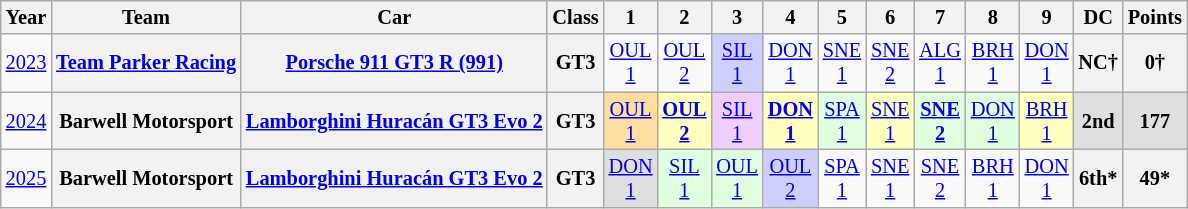<table class="wikitable" style="text-align:center; font-size:85%">
<tr>
<th>Year</th>
<th>Team</th>
<th>Car</th>
<th>Class</th>
<th>1</th>
<th>2</th>
<th>3</th>
<th>4</th>
<th>5</th>
<th>6</th>
<th>7</th>
<th>8</th>
<th>9</th>
<th>DC</th>
<th>Points</th>
</tr>
<tr>
<td><a href='#'>2023</a></td>
<th nowrap><a href='#'>Team Parker Racing</a></th>
<th nowrap><a href='#'>Porsche 911 GT3 R (991)</a></th>
<th>GT3</th>
<td><a href='#'>OUL<br>1</a></td>
<td><a href='#'>OUL<br>2</a></td>
<td style="background:#CFCFFF;"><a href='#'>SIL<br>1</a><br></td>
<td><a href='#'>DON<br>1</a></td>
<td><a href='#'>SNE<br>1</a></td>
<td><a href='#'>SNE<br>2</a></td>
<td><a href='#'>ALG<br>1</a></td>
<td><a href='#'>BRH<br>1</a></td>
<td><a href='#'>DON<br>1</a></td>
<th>NC†</th>
<th>0†</th>
</tr>
<tr>
<td><a href='#'>2024</a></td>
<th nowrap>Barwell Motorsport</th>
<th nowrap><a href='#'>Lamborghini Huracán GT3 Evo 2</a></th>
<th>GT3</th>
<td style="background:#FFDF9F;"><a href='#'>OUL<br>1</a><br></td>
<td style="background:#FFFFBF;"><strong><a href='#'>OUL<br>2</a></strong><br></td>
<td style="background:#EFCFFF;"><a href='#'>SIL<br>1</a><br></td>
<td style="background:#FFFFBF;"><strong><a href='#'>DON<br>1</a></strong><br></td>
<td style="background:#DFFFDF;"><a href='#'>SPA<br>1</a><br></td>
<td style="background:#FFFFBF;"><a href='#'>SNE<br>1</a><br></td>
<td style="background:#DFFFDF;"><strong><a href='#'>SNE<br>2</a></strong><br></td>
<td style="background:#DFFFDF;"><a href='#'>DON<br>1</a><br></td>
<td style="background:#FFFFBF;"><a href='#'>BRH<br>1</a><br></td>
<th style="background:#DFDFDF;">2nd</th>
<th style="background:#DFDFDF;">177</th>
</tr>
<tr>
<td><a href='#'>2025</a></td>
<th>Barwell Motorsport</th>
<th><a href='#'>Lamborghini Huracán GT3 Evo 2</a></th>
<th>GT3</th>
<td style="background:#DFDFDF;"><a href='#'>DON<br>1</a><br></td>
<td style="background:#DFFFDF;"><a href='#'>SIL<br>1</a><br></td>
<td style="background:#DFFFDF;"><a href='#'>OUL<br>1</a><br></td>
<td style="background:#CFCFFF;"><a href='#'>OUL<br>2</a><br></td>
<td style="background:#;"><a href='#'>SPA<br>1</a><br></td>
<td style="background:#;"><a href='#'>SNE<br>1</a><br></td>
<td style="background:#;"><a href='#'>SNE<br>2</a><br></td>
<td style="background:#;"><a href='#'>BRH<br>1</a><br></td>
<td style="background:#;"><a href='#'>DON<br>1</a><br></td>
<th>6th*</th>
<th>49*</th>
</tr>
</table>
